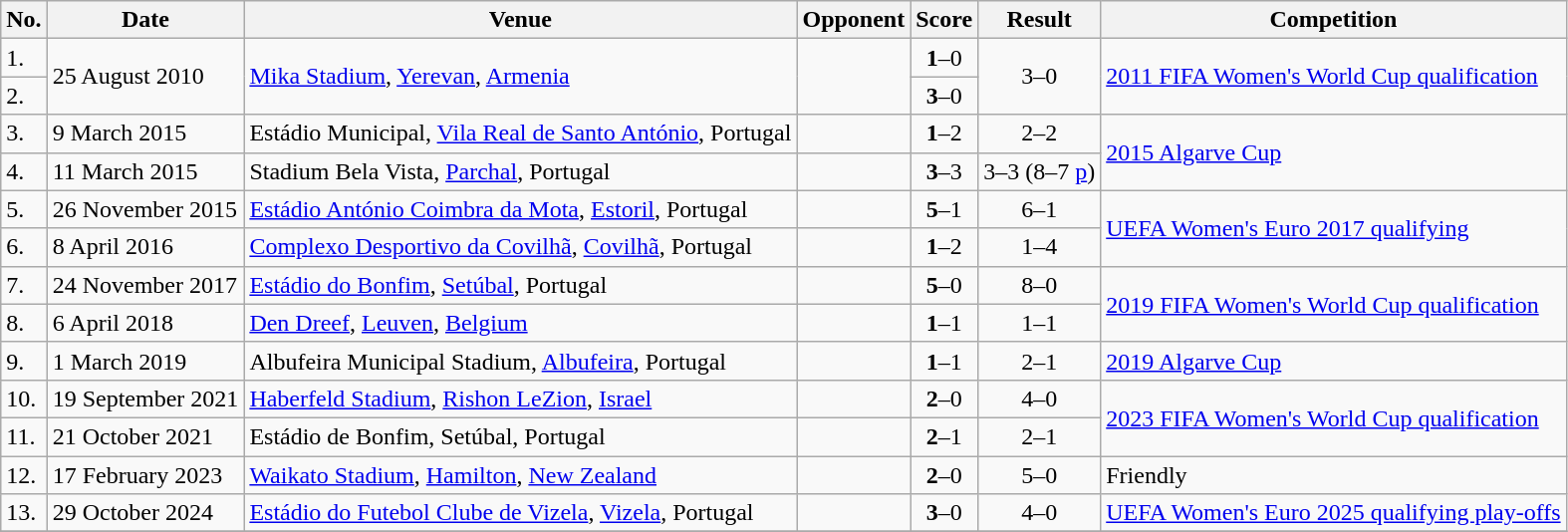<table class="wikitable">
<tr>
<th>No.</th>
<th>Date</th>
<th>Venue</th>
<th>Opponent</th>
<th>Score</th>
<th>Result</th>
<th>Competition</th>
</tr>
<tr>
<td>1.</td>
<td rowspan=2>25 August 2010</td>
<td rowspan=2><a href='#'>Mika Stadium</a>, <a href='#'>Yerevan</a>, <a href='#'>Armenia</a></td>
<td rowspan=2></td>
<td align=center><strong>1</strong>–0</td>
<td rowspan=2 align=center>3–0</td>
<td rowspan=2><a href='#'>2011 FIFA Women's World Cup qualification</a></td>
</tr>
<tr>
<td>2.</td>
<td align=center><strong>3</strong>–0</td>
</tr>
<tr>
<td>3.</td>
<td>9 March 2015</td>
<td>Estádio Municipal, <a href='#'>Vila Real de Santo António</a>, Portugal</td>
<td></td>
<td align=center><strong>1</strong>–2</td>
<td align=center>2–2</td>
<td rowspan=2><a href='#'>2015 Algarve Cup</a></td>
</tr>
<tr>
<td>4.</td>
<td>11 March 2015</td>
<td>Stadium Bela Vista, <a href='#'>Parchal</a>, Portugal</td>
<td></td>
<td align=center><strong>3</strong>–3</td>
<td align=center>3–3 (8–7 <a href='#'>p</a>)</td>
</tr>
<tr>
<td>5.</td>
<td>26 November 2015</td>
<td><a href='#'>Estádio António Coimbra da Mota</a>, <a href='#'>Estoril</a>, Portugal</td>
<td></td>
<td align=center><strong>5</strong>–1</td>
<td align=center>6–1</td>
<td rowspan=2><a href='#'>UEFA Women's Euro 2017 qualifying</a></td>
</tr>
<tr>
<td>6.</td>
<td>8 April 2016</td>
<td><a href='#'>Complexo Desportivo da Covilhã</a>, <a href='#'>Covilhã</a>, Portugal</td>
<td></td>
<td align=center><strong>1</strong>–2</td>
<td align=center>1–4</td>
</tr>
<tr>
<td>7.</td>
<td>24 November 2017</td>
<td><a href='#'>Estádio do Bonfim</a>, <a href='#'>Setúbal</a>, Portugal</td>
<td></td>
<td align=center><strong>5</strong>–0</td>
<td align=center>8–0</td>
<td rowspan=2><a href='#'>2019 FIFA Women's World Cup qualification</a></td>
</tr>
<tr>
<td>8.</td>
<td>6 April 2018</td>
<td><a href='#'>Den Dreef</a>, <a href='#'>Leuven</a>, <a href='#'>Belgium</a></td>
<td></td>
<td align=center><strong>1</strong>–1</td>
<td align=center>1–1</td>
</tr>
<tr>
<td>9.</td>
<td>1 March 2019</td>
<td>Albufeira Municipal Stadium, <a href='#'>Albufeira</a>, Portugal</td>
<td></td>
<td align=center><strong>1</strong>–1</td>
<td align=center>2–1</td>
<td><a href='#'>2019 Algarve Cup</a></td>
</tr>
<tr>
<td>10.</td>
<td>19 September 2021</td>
<td><a href='#'>Haberfeld Stadium</a>, <a href='#'>Rishon LeZion</a>, <a href='#'>Israel</a></td>
<td></td>
<td align=center><strong>2</strong>–0</td>
<td align=center>4–0</td>
<td rowspan=2><a href='#'>2023 FIFA Women's World Cup qualification</a></td>
</tr>
<tr>
<td>11.</td>
<td>21 October 2021</td>
<td>Estádio de Bonfim, Setúbal, Portugal</td>
<td></td>
<td align=center><strong>2</strong>–1</td>
<td align=center>2–1</td>
</tr>
<tr>
<td>12.</td>
<td>17 February 2023</td>
<td><a href='#'>Waikato Stadium</a>, <a href='#'>Hamilton</a>, <a href='#'>New Zealand</a></td>
<td></td>
<td align=center><strong>2</strong>–0</td>
<td align=center>5–0</td>
<td>Friendly</td>
</tr>
<tr>
<td>13.</td>
<td>29 October 2024</td>
<td><a href='#'>Estádio do Futebol Clube de Vizela</a>, <a href='#'>Vizela</a>, Portugal</td>
<td></td>
<td align=center><strong>3</strong>–0</td>
<td align=center>4–0</td>
<td><a href='#'>UEFA Women's Euro 2025 qualifying play-offs</a></td>
</tr>
<tr>
</tr>
</table>
